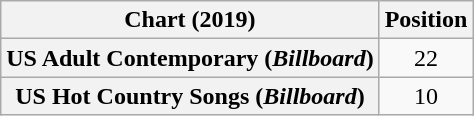<table class="wikitable sortable plainrowheaders" style="text-align:center">
<tr>
<th scope="col">Chart (2019)</th>
<th scope="col">Position</th>
</tr>
<tr>
<th scope="row">US Adult Contemporary (<em>Billboard</em>)</th>
<td>22</td>
</tr>
<tr>
<th scope="row">US Hot Country Songs (<em>Billboard</em>)</th>
<td>10</td>
</tr>
</table>
